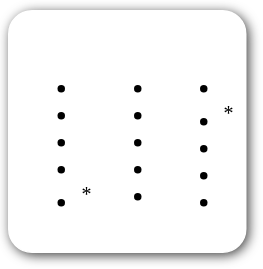<table style=" border-radius:1em; box-shadow: 0.1em 0.1em 0.5em rgba(0,0,0,0.75); background-color: white; border: 1px solid white; padding: 5px; margin-top:10px; margin-bottom:10px;">
<tr style="vertical-align:top;">
<td><br><ul><li></li><li></li><li></li><li></li><li><em></em><sup>*</sup></li></ul></td>
<td valign="top"><br><ul><li></li><li></li><li></li><li></li><li></li></ul></td>
<td valign="top"><br><ul><li></li><li><em></em><sup>*</sup></li><li></li><li></li><li></li></ul></td>
</tr>
</table>
